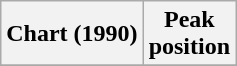<table class="wikitable plainrowheaders">
<tr>
<th>Chart (1990)</th>
<th>Peak<br>position</th>
</tr>
<tr>
</tr>
</table>
